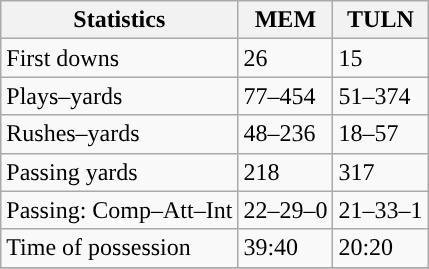<table class="wikitable" style="float: left;">
<tr>
<th>Statistics</th>
<th>MEM</th>
<th>TULN</th>
</tr>
<tr>
<td>First downs</td>
<td>26</td>
<td>15</td>
</tr>
<tr>
<td>Plays–yards</td>
<td>77–454</td>
<td>51–374</td>
</tr>
<tr>
<td>Rushes–yards</td>
<td>48–236</td>
<td>18–57</td>
</tr>
<tr>
<td>Passing yards</td>
<td>218</td>
<td>317</td>
</tr>
<tr>
<td>Passing: Comp–Att–Int</td>
<td>22–29–0</td>
<td>21–33–1</td>
</tr>
<tr>
<td>Time of possession</td>
<td>39:40</td>
<td>20:20</td>
</tr>
<tr>
</tr>
</table>
